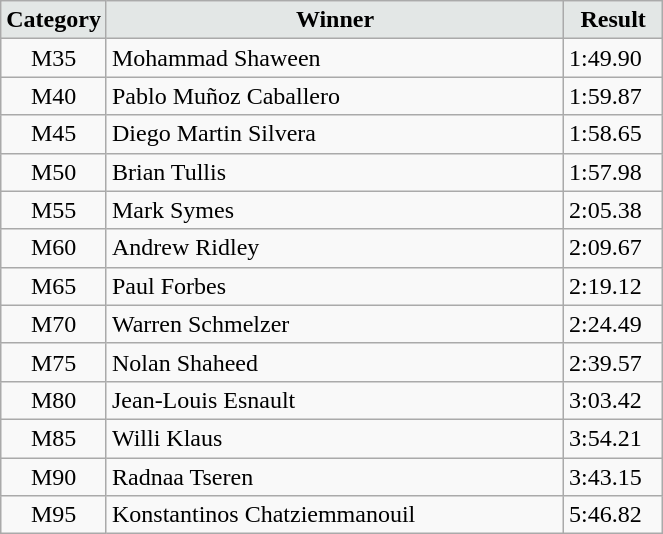<table class="wikitable" width=35%>
<tr>
<td width=15% align="center" bgcolor=#E3E7E6><strong>Category</strong></td>
<td align="center" bgcolor=#E3E7E6> <strong>Winner</strong></td>
<td width=15% align="center" bgcolor=#E3E7E6><strong>Result</strong></td>
</tr>
<tr>
<td align="center">M35</td>
<td> Mohammad Shaween</td>
<td>1:49.90</td>
</tr>
<tr>
<td align="center">M40</td>
<td> Pablo Muñoz Caballero</td>
<td>1:59.87</td>
</tr>
<tr>
<td align="center">M45</td>
<td> Diego Martin Silvera</td>
<td>1:58.65</td>
</tr>
<tr>
<td align="center">M50</td>
<td> Brian Tullis</td>
<td>1:57.98</td>
</tr>
<tr>
<td align="center">M55</td>
<td> Mark Symes</td>
<td>2:05.38</td>
</tr>
<tr>
<td align="center">M60</td>
<td> Andrew Ridley</td>
<td>2:09.67</td>
</tr>
<tr>
<td align="center">M65</td>
<td> Paul Forbes</td>
<td>2:19.12</td>
</tr>
<tr>
<td align="center">M70</td>
<td> Warren Schmelzer</td>
<td>2:24.49</td>
</tr>
<tr>
<td align="center">M75</td>
<td> Nolan Shaheed</td>
<td>2:39.57</td>
</tr>
<tr>
<td align="center">M80</td>
<td> Jean-Louis Esnault</td>
<td>3:03.42</td>
</tr>
<tr>
<td align="center">M85</td>
<td> Willi Klaus</td>
<td>3:54.21</td>
</tr>
<tr>
<td align="center">M90</td>
<td> Radnaa Tseren</td>
<td>3:43.15</td>
</tr>
<tr>
<td align="center">M95</td>
<td> Konstantinos Chatziemmanouil</td>
<td>5:46.82</td>
</tr>
</table>
